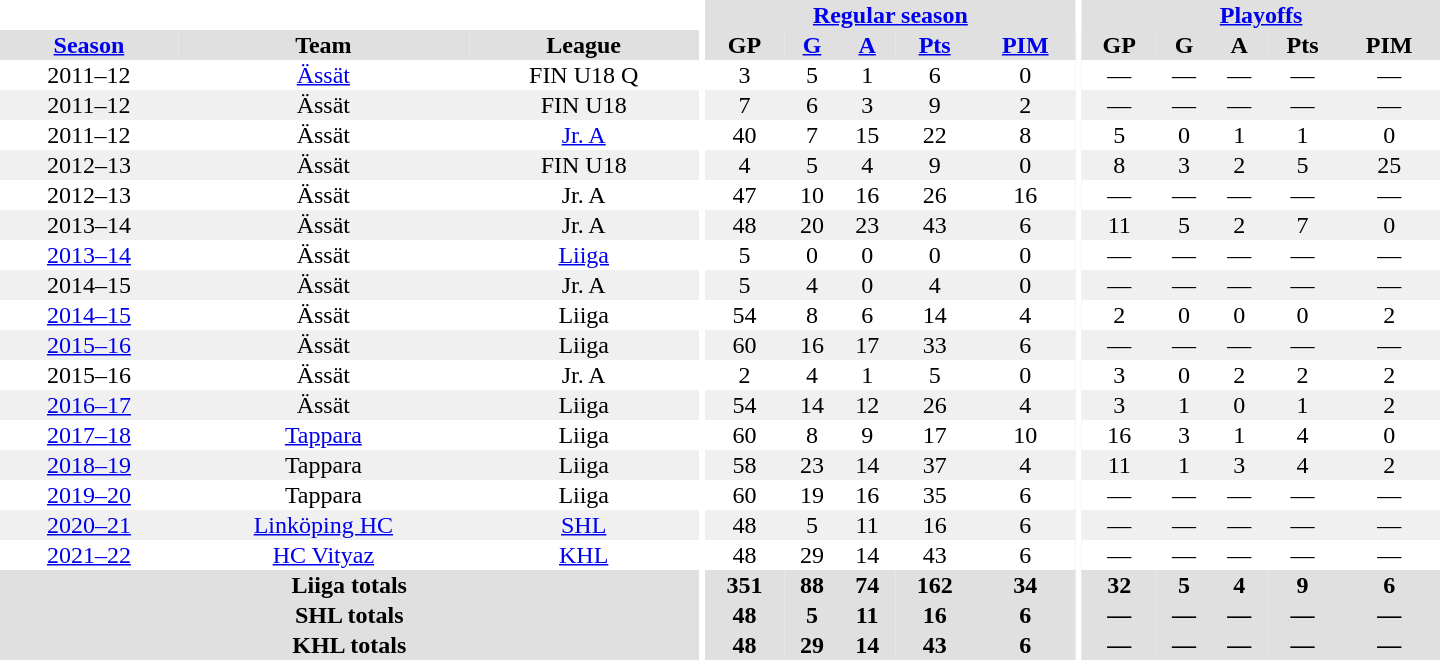<table border="0" cellpadding="1" cellspacing="0" style="text-align:center; width:60em">
<tr bgcolor="#e0e0e0">
<th colspan="3" bgcolor="#ffffff"></th>
<th rowspan="99" bgcolor="#ffffff"></th>
<th colspan="5"><a href='#'>Regular season</a></th>
<th rowspan="99" bgcolor="#ffffff"></th>
<th colspan="5"><a href='#'>Playoffs</a></th>
</tr>
<tr bgcolor="#e0e0e0">
<th><a href='#'>Season</a></th>
<th>Team</th>
<th>League</th>
<th>GP</th>
<th><a href='#'>G</a></th>
<th><a href='#'>A</a></th>
<th><a href='#'>Pts</a></th>
<th><a href='#'>PIM</a></th>
<th>GP</th>
<th>G</th>
<th>A</th>
<th>Pts</th>
<th>PIM</th>
</tr>
<tr>
<td>2011–12</td>
<td><a href='#'>Ässät</a></td>
<td>FIN U18 Q</td>
<td>3</td>
<td>5</td>
<td>1</td>
<td>6</td>
<td>0</td>
<td>—</td>
<td>—</td>
<td>—</td>
<td>—</td>
<td>—</td>
</tr>
<tr bgcolor="#f0f0f0">
<td>2011–12</td>
<td>Ässät</td>
<td>FIN U18</td>
<td>7</td>
<td>6</td>
<td>3</td>
<td>9</td>
<td>2</td>
<td>—</td>
<td>—</td>
<td>—</td>
<td>—</td>
<td>—</td>
</tr>
<tr>
<td>2011–12</td>
<td>Ässät</td>
<td><a href='#'>Jr. A</a></td>
<td>40</td>
<td>7</td>
<td>15</td>
<td>22</td>
<td>8</td>
<td>5</td>
<td>0</td>
<td>1</td>
<td>1</td>
<td>0</td>
</tr>
<tr bgcolor="#f0f0f0">
<td>2012–13</td>
<td>Ässät</td>
<td>FIN U18</td>
<td>4</td>
<td>5</td>
<td>4</td>
<td>9</td>
<td>0</td>
<td>8</td>
<td>3</td>
<td>2</td>
<td>5</td>
<td>25</td>
</tr>
<tr>
<td>2012–13</td>
<td>Ässät</td>
<td>Jr. A</td>
<td>47</td>
<td>10</td>
<td>16</td>
<td>26</td>
<td>16</td>
<td>—</td>
<td>—</td>
<td>—</td>
<td>—</td>
<td>—</td>
</tr>
<tr bgcolor="#f0f0f0">
<td>2013–14</td>
<td>Ässät</td>
<td>Jr. A</td>
<td>48</td>
<td>20</td>
<td>23</td>
<td>43</td>
<td>6</td>
<td>11</td>
<td>5</td>
<td>2</td>
<td>7</td>
<td>0</td>
</tr>
<tr>
<td><a href='#'>2013–14</a></td>
<td>Ässät</td>
<td><a href='#'>Liiga</a></td>
<td>5</td>
<td>0</td>
<td>0</td>
<td>0</td>
<td>0</td>
<td>—</td>
<td>—</td>
<td>—</td>
<td>—</td>
<td>—</td>
</tr>
<tr bgcolor="#f0f0f0">
<td>2014–15</td>
<td>Ässät</td>
<td>Jr. A</td>
<td>5</td>
<td>4</td>
<td>0</td>
<td>4</td>
<td>0</td>
<td>—</td>
<td>—</td>
<td>—</td>
<td>—</td>
<td>—</td>
</tr>
<tr>
<td><a href='#'>2014–15</a></td>
<td>Ässät</td>
<td>Liiga</td>
<td>54</td>
<td>8</td>
<td>6</td>
<td>14</td>
<td>4</td>
<td>2</td>
<td>0</td>
<td>0</td>
<td>0</td>
<td>2</td>
</tr>
<tr bgcolor="#f0f0f0">
<td><a href='#'>2015–16</a></td>
<td>Ässät</td>
<td>Liiga</td>
<td>60</td>
<td>16</td>
<td>17</td>
<td>33</td>
<td>6</td>
<td>—</td>
<td>—</td>
<td>—</td>
<td>—</td>
<td>—</td>
</tr>
<tr>
<td>2015–16</td>
<td>Ässät</td>
<td>Jr. A</td>
<td>2</td>
<td>4</td>
<td>1</td>
<td>5</td>
<td>0</td>
<td>3</td>
<td>0</td>
<td>2</td>
<td>2</td>
<td>2</td>
</tr>
<tr bgcolor="#f0f0f0">
<td><a href='#'>2016–17</a></td>
<td>Ässät</td>
<td>Liiga</td>
<td>54</td>
<td>14</td>
<td>12</td>
<td>26</td>
<td>4</td>
<td>3</td>
<td>1</td>
<td>0</td>
<td>1</td>
<td>2</td>
</tr>
<tr>
<td><a href='#'>2017–18</a></td>
<td><a href='#'>Tappara</a></td>
<td>Liiga</td>
<td>60</td>
<td>8</td>
<td>9</td>
<td>17</td>
<td>10</td>
<td>16</td>
<td>3</td>
<td>1</td>
<td>4</td>
<td>0</td>
</tr>
<tr bgcolor="#f0f0f0">
<td><a href='#'>2018–19</a></td>
<td>Tappara</td>
<td>Liiga</td>
<td>58</td>
<td>23</td>
<td>14</td>
<td>37</td>
<td>4</td>
<td>11</td>
<td>1</td>
<td>3</td>
<td>4</td>
<td>2</td>
</tr>
<tr>
<td><a href='#'>2019–20</a></td>
<td>Tappara</td>
<td>Liiga</td>
<td>60</td>
<td>19</td>
<td>16</td>
<td>35</td>
<td>6</td>
<td>—</td>
<td>—</td>
<td>—</td>
<td>—</td>
<td>—</td>
</tr>
<tr bgcolor="#f0f0f0">
<td><a href='#'>2020–21</a></td>
<td><a href='#'>Linköping HC</a></td>
<td><a href='#'>SHL</a></td>
<td>48</td>
<td>5</td>
<td>11</td>
<td>16</td>
<td>6</td>
<td>—</td>
<td>—</td>
<td>—</td>
<td>—</td>
<td>—</td>
</tr>
<tr>
<td><a href='#'>2021–22</a></td>
<td><a href='#'>HC Vityaz</a></td>
<td><a href='#'>KHL</a></td>
<td>48</td>
<td>29</td>
<td>14</td>
<td>43</td>
<td>6</td>
<td>—</td>
<td>—</td>
<td>—</td>
<td>—</td>
<td>—</td>
</tr>
<tr bgcolor="#e0e0e0">
<th colspan="3">Liiga totals</th>
<th>351</th>
<th>88</th>
<th>74</th>
<th>162</th>
<th>34</th>
<th>32</th>
<th>5</th>
<th>4</th>
<th>9</th>
<th>6</th>
</tr>
<tr bgcolor="#e0e0e0">
<th colspan="3">SHL totals</th>
<th>48</th>
<th>5</th>
<th>11</th>
<th>16</th>
<th>6</th>
<th>—</th>
<th>—</th>
<th>—</th>
<th>—</th>
<th>—</th>
</tr>
<tr bgcolor="#e0e0e0">
<th colspan="3">KHL totals</th>
<th>48</th>
<th>29</th>
<th>14</th>
<th>43</th>
<th>6</th>
<th>—</th>
<th>—</th>
<th>—</th>
<th>—</th>
<th>—</th>
</tr>
</table>
